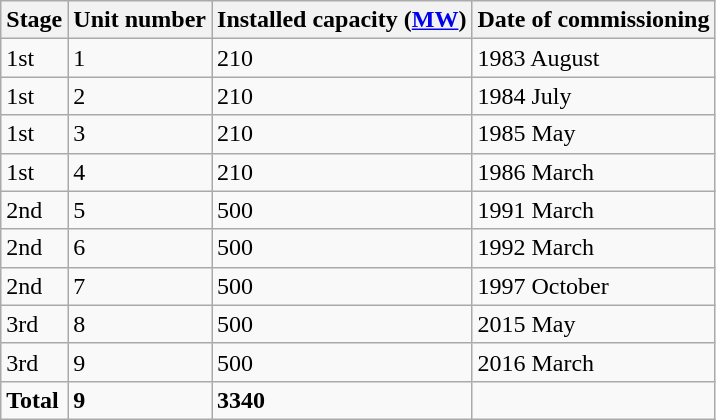<table class="sortable wikitable">
<tr>
<th>Stage</th>
<th>Unit number</th>
<th>Installed capacity (<a href='#'>MW</a>)</th>
<th>Date of commissioning</th>
</tr>
<tr>
<td>1st</td>
<td>1</td>
<td>210</td>
<td>1983 August</td>
</tr>
<tr>
<td>1st</td>
<td>2</td>
<td>210</td>
<td>1984 July</td>
</tr>
<tr>
<td>1st</td>
<td>3</td>
<td>210</td>
<td>1985 May</td>
</tr>
<tr>
<td>1st</td>
<td>4</td>
<td>210</td>
<td>1986 March</td>
</tr>
<tr>
<td>2nd</td>
<td>5</td>
<td>500</td>
<td>1991 March</td>
</tr>
<tr>
<td>2nd</td>
<td>6</td>
<td>500</td>
<td>1992 March</td>
</tr>
<tr>
<td>2nd</td>
<td>7</td>
<td>500</td>
<td>1997 October</td>
</tr>
<tr>
<td>3rd</td>
<td>8</td>
<td>500</td>
<td>2015 May </td>
</tr>
<tr>
<td>3rd</td>
<td>9</td>
<td>500</td>
<td>2016 March</td>
</tr>
<tr>
<td><strong>Total</strong></td>
<td><strong>9</strong></td>
<td><strong>3340</strong></td>
<td></td>
</tr>
</table>
